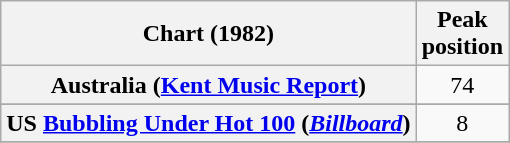<table class="wikitable sortable plainrowheaders" style="text-align:center">
<tr>
<th scope="col">Chart (1982)</th>
<th scope="col">Peak<br>position</th>
</tr>
<tr>
<th scope="row">Australia (<a href='#'>Kent Music Report</a>)</th>
<td>74</td>
</tr>
<tr>
</tr>
<tr>
</tr>
<tr>
</tr>
<tr>
<th scope="row">US <a href='#'>Bubbling Under Hot 100</a> (<em><a href='#'>Billboard</a></em>)</th>
<td>8</td>
</tr>
<tr>
</tr>
</table>
